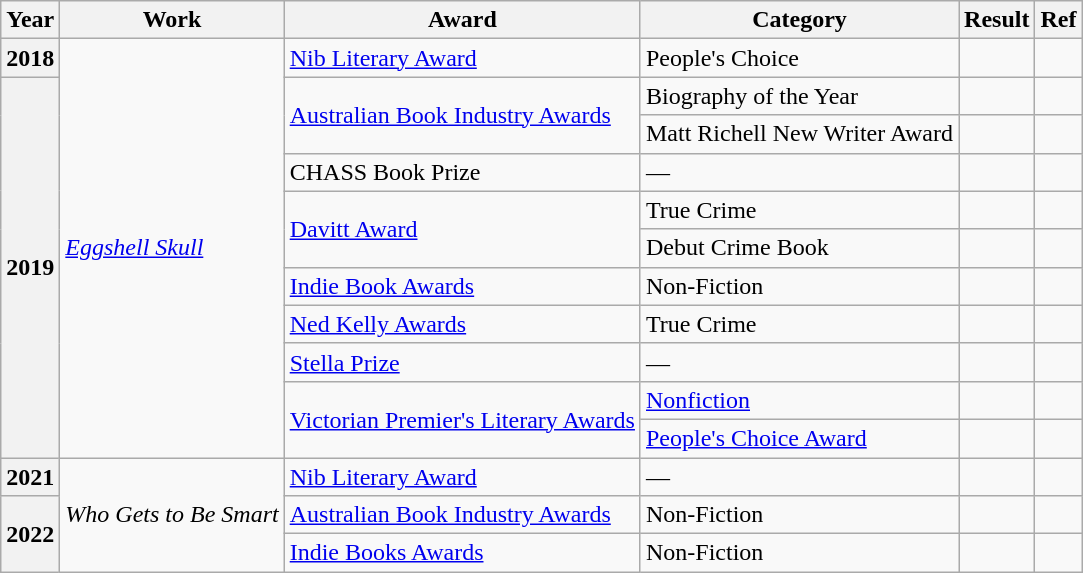<table class="wikitable sortable">
<tr>
<th>Year</th>
<th>Work</th>
<th>Award</th>
<th>Category</th>
<th>Result</th>
<th>Ref</th>
</tr>
<tr>
<th>2018</th>
<td rowspan="11"><em><a href='#'>Eggshell Skull</a></em></td>
<td><a href='#'>Nib Literary Award</a></td>
<td>People's Choice</td>
<td></td>
<td></td>
</tr>
<tr>
<th rowspan="10">2019</th>
<td rowspan="2"><a href='#'>Australian Book Industry Awards</a></td>
<td>Biography of the Year</td>
<td></td>
<td></td>
</tr>
<tr>
<td>Matt Richell New Writer Award</td>
<td></td>
<td></td>
</tr>
<tr>
<td>CHASS Book Prize</td>
<td>—</td>
<td></td>
<td></td>
</tr>
<tr>
<td rowspan="2"><a href='#'>Davitt Award</a></td>
<td>True Crime</td>
<td></td>
<td></td>
</tr>
<tr>
<td>Debut Crime Book</td>
<td></td>
<td></td>
</tr>
<tr>
<td><a href='#'>Indie Book Awards</a></td>
<td>Non-Fiction</td>
<td></td>
<td></td>
</tr>
<tr>
<td><a href='#'>Ned Kelly Awards</a></td>
<td>True Crime</td>
<td></td>
<td></td>
</tr>
<tr>
<td><a href='#'>Stella Prize</a></td>
<td>—</td>
<td></td>
<td></td>
</tr>
<tr>
<td rowspan="2"><a href='#'>Victorian Premier's Literary Awards</a></td>
<td><a href='#'>Nonfiction</a></td>
<td></td>
<td></td>
</tr>
<tr>
<td><a href='#'>People's Choice Award</a></td>
<td></td>
<td></td>
</tr>
<tr>
<th>2021</th>
<td rowspan="3"><em>Who Gets to Be Smart</em></td>
<td><a href='#'>Nib Literary Award</a></td>
<td>—</td>
<td></td>
<td></td>
</tr>
<tr>
<th rowspan="2">2022</th>
<td><a href='#'>Australian Book Industry Awards</a></td>
<td>Non-Fiction</td>
<td></td>
<td></td>
</tr>
<tr>
<td><a href='#'>Indie Books Awards</a></td>
<td>Non-Fiction</td>
<td></td>
<td></td>
</tr>
</table>
